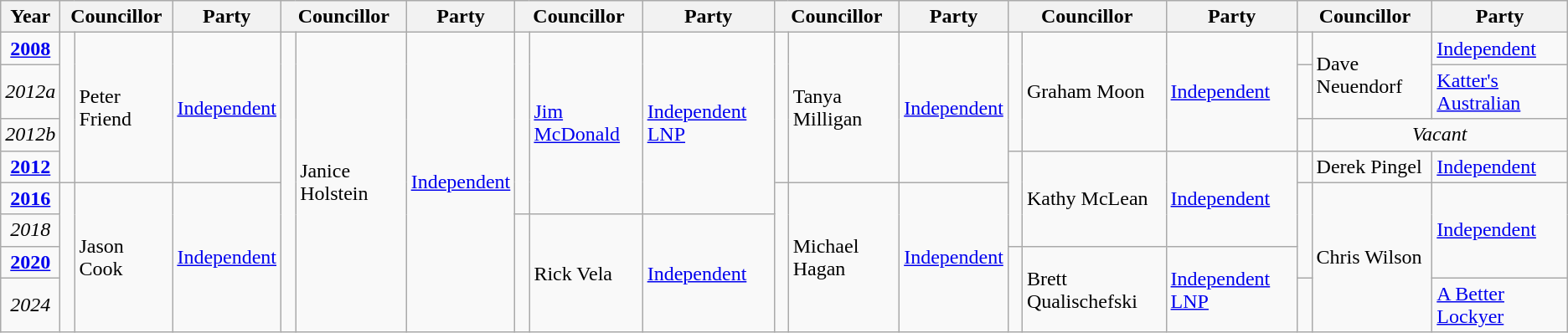<table class="wikitable">
<tr>
<th>Year</th>
<th colspan="2">Councillor</th>
<th>Party</th>
<th colspan="2">Councillor</th>
<th>Party</th>
<th colspan="2">Councillor</th>
<th>Party</th>
<th colspan="2">Councillor</th>
<th>Party</th>
<th colspan="2">Councillor</th>
<th>Party</th>
<th colspan="2">Councillor</th>
<th>Party</th>
</tr>
<tr>
<td align="center"><strong><a href='#'>2008</a></strong></td>
<td rowspan="4" width="1px" > </td>
<td rowspan="4">Peter Friend</td>
<td rowspan="4"><a href='#'>Independent</a></td>
<td rowspan="8" width="1px" > </td>
<td rowspan="8">Janice Holstein</td>
<td rowspan="8"><a href='#'>Independent</a></td>
<td rowspan="5" width="1px" > </td>
<td rowspan="5"><a href='#'>Jim McDonald</a></td>
<td rowspan="5"><a href='#'>Independent LNP</a></td>
<td rowspan="4" width="1px" > </td>
<td rowspan="4">Tanya Milligan</td>
<td rowspan="4"><a href='#'>Independent</a></td>
<td rowspan="3" width="1px" > </td>
<td rowspan="3">Graham Moon</td>
<td rowspan="3"><a href='#'>Independent</a></td>
<td rowspan="1" width="1px" > </td>
<td rowspan="2">Dave Neuendorf</td>
<td rowspan="1"><a href='#'>Independent</a></td>
</tr>
<tr>
<td align="center"><em>2012a</em></td>
<td rowspan="1" width="1px" > </td>
<td rowspan="1"><a href='#'>Katter's Australian</a></td>
</tr>
<tr>
<td align="center"><em>2012b</em></td>
<td rowspan="1" width="1px" > </td>
<td rowspan="1"; colspan="2"; align="center"><em>Vacant</em></td>
</tr>
<tr>
<td align="center"><strong><a href='#'>2012</a></strong></td>
<td rowspan="3" width="1px" > </td>
<td rowspan="3">Kathy McLean</td>
<td rowspan="3"><a href='#'>Independent</a></td>
<td rowspan="1" width="1px" > </td>
<td rowspan="1">Derek Pingel</td>
<td rowspan="1"><a href='#'>Independent</a></td>
</tr>
<tr>
<td align="center"><strong><a href='#'>2016</a></strong></td>
<td rowspan="4" width="1px" > </td>
<td rowspan="4">Jason Cook</td>
<td rowspan="4"><a href='#'>Independent</a></td>
<td rowspan="4" width="1px" > </td>
<td rowspan="4">Michael Hagan</td>
<td rowspan="4"><a href='#'>Independent</a></td>
<td rowspan="3" width="1px" > </td>
<td rowspan="4">Chris Wilson</td>
<td rowspan="3"><a href='#'>Independent</a></td>
</tr>
<tr>
<td align="center"><em>2018</em></td>
<td rowspan="3" width="1px" > </td>
<td rowspan="3">Rick Vela</td>
<td rowspan="3"><a href='#'>Independent</a></td>
</tr>
<tr>
<td align="center"><strong><a href='#'>2020</a></strong></td>
<td rowspan="2" width="1px" > </td>
<td rowspan="2">Brett Qualischefski</td>
<td rowspan="2"><a href='#'>Independent LNP</a></td>
</tr>
<tr>
<td align="center"><em>2024</em></td>
<td rowspan="1" width="1px" > </td>
<td rowspan="1"><a href='#'>A Better Lockyer</a></td>
</tr>
</table>
